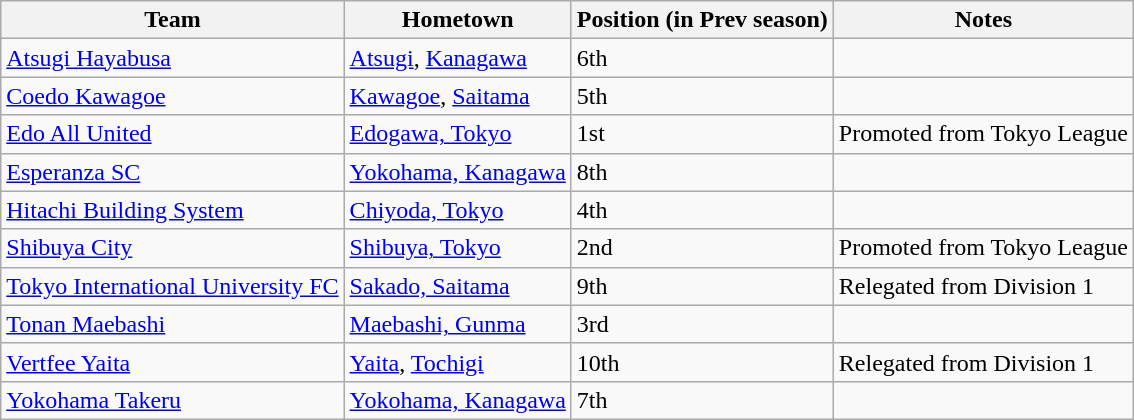<table class="wikitable">
<tr>
<th>Team</th>
<th>Hometown</th>
<th>Position (in Prev season)</th>
<th>Notes</th>
</tr>
<tr>
<td><a href='#'>Atsugi Hayabusa</a></td>
<td><a href='#'>Atsugi</a>, <a href='#'>Kanagawa</a></td>
<td>6th</td>
<td></td>
</tr>
<tr>
<td><a href='#'>Coedo Kawagoe</a></td>
<td><a href='#'>Kawagoe</a>, <a href='#'>Saitama</a></td>
<td>5th</td>
<td></td>
</tr>
<tr>
<td><a href='#'>Edo All United</a></td>
<td><a href='#'>Edogawa, Tokyo</a></td>
<td>1st</td>
<td>Promoted from Tokyo League</td>
</tr>
<tr>
<td><a href='#'>Esperanza SC</a></td>
<td><a href='#'>Yokohama, Kanagawa</a></td>
<td>8th</td>
<td></td>
</tr>
<tr>
<td><a href='#'>Hitachi Building System</a></td>
<td><a href='#'>Chiyoda, Tokyo</a></td>
<td>4th</td>
<td></td>
</tr>
<tr>
<td><a href='#'>Shibuya City</a></td>
<td><a href='#'>Shibuya, Tokyo</a></td>
<td>2nd</td>
<td>Promoted from Tokyo League</td>
</tr>
<tr>
<td><a href='#'>Tokyo International University FC</a></td>
<td><a href='#'>Sakado, Saitama</a></td>
<td>9th</td>
<td>Relegated from Division 1</td>
</tr>
<tr>
<td><a href='#'>Tonan Maebashi</a></td>
<td><a href='#'>Maebashi, Gunma</a></td>
<td>3rd</td>
<td></td>
</tr>
<tr>
<td><a href='#'>Vertfee Yaita</a></td>
<td><a href='#'>Yaita</a>, <a href='#'>Tochigi</a></td>
<td>10th</td>
<td>Relegated from Division 1</td>
</tr>
<tr>
<td><a href='#'>Yokohama Takeru</a></td>
<td><a href='#'>Yokohama, Kanagawa</a></td>
<td>7th</td>
<td></td>
</tr>
</table>
